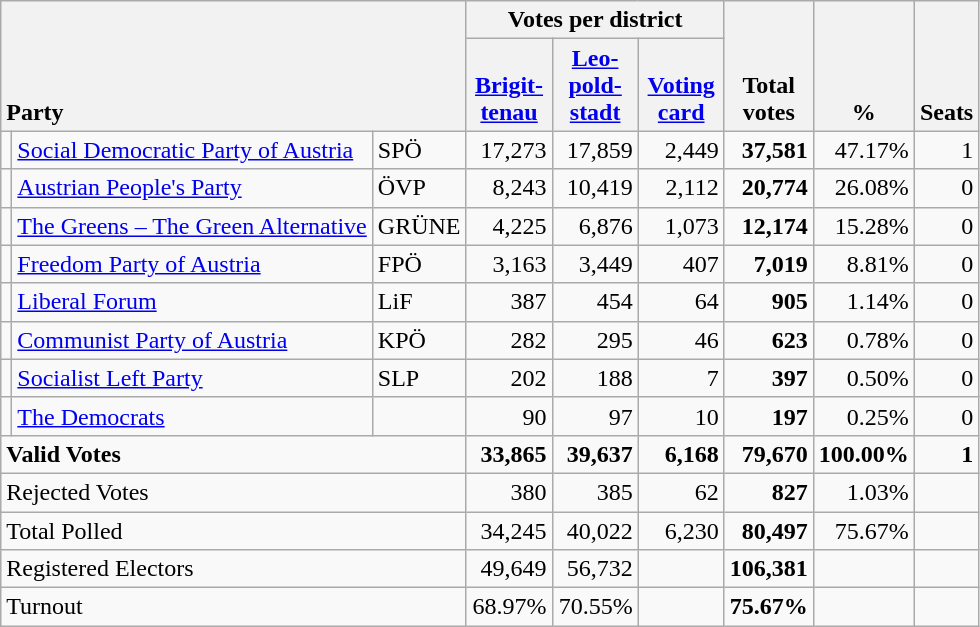<table class="wikitable" border="1" style="text-align:right;">
<tr>
<th style="text-align:left;" valign=bottom rowspan=2 colspan=3>Party</th>
<th colspan=3>Votes per district</th>
<th align=center valign=bottom rowspan=2 width="50">Total<br>votes</th>
<th align=center valign=bottom rowspan=2 width="50">%</th>
<th align=center valign=bottom rowspan=2>Seats</th>
</tr>
<tr>
<th align=center valign=bottom width="50"><a href='#'>Brigit-<br>tenau</a></th>
<th align=center valign=bottom width="50"><a href='#'>Leo-<br>pold-<br>stadt</a></th>
<th align=center valign=bottom width="50"><a href='#'>Voting<br>card</a></th>
</tr>
<tr>
<td></td>
<td align=left><a href='#'>Social Democratic Party of Austria</a></td>
<td align=left>SPÖ</td>
<td>17,273</td>
<td>17,859</td>
<td>2,449</td>
<td><strong>37,581</strong></td>
<td>47.17%</td>
<td>1</td>
</tr>
<tr>
<td></td>
<td align=left><a href='#'>Austrian People's Party</a></td>
<td align=left>ÖVP</td>
<td>8,243</td>
<td>10,419</td>
<td>2,112</td>
<td><strong>20,774</strong></td>
<td>26.08%</td>
<td>0</td>
</tr>
<tr>
<td></td>
<td align=left style="white-space: nowrap;"><a href='#'>The Greens – The Green Alternative</a></td>
<td align=left>GRÜNE</td>
<td>4,225</td>
<td>6,876</td>
<td>1,073</td>
<td><strong>12,174</strong></td>
<td>15.28%</td>
<td>0</td>
</tr>
<tr>
<td></td>
<td align=left><a href='#'>Freedom Party of Austria</a></td>
<td align=left>FPÖ</td>
<td>3,163</td>
<td>3,449</td>
<td>407</td>
<td><strong>7,019</strong></td>
<td>8.81%</td>
<td>0</td>
</tr>
<tr>
<td></td>
<td align=left><a href='#'>Liberal Forum</a></td>
<td align=left>LiF</td>
<td>387</td>
<td>454</td>
<td>64</td>
<td><strong>905</strong></td>
<td>1.14%</td>
<td>0</td>
</tr>
<tr>
<td></td>
<td align=left><a href='#'>Communist Party of Austria</a></td>
<td align=left>KPÖ</td>
<td>282</td>
<td>295</td>
<td>46</td>
<td><strong>623</strong></td>
<td>0.78%</td>
<td>0</td>
</tr>
<tr>
<td></td>
<td align=left><a href='#'>Socialist Left Party</a></td>
<td align=left>SLP</td>
<td>202</td>
<td>188</td>
<td>7</td>
<td><strong>397</strong></td>
<td>0.50%</td>
<td>0</td>
</tr>
<tr>
<td></td>
<td align=left><a href='#'>The Democrats</a></td>
<td align=left></td>
<td>90</td>
<td>97</td>
<td>10</td>
<td><strong>197</strong></td>
<td>0.25%</td>
<td>0</td>
</tr>
<tr style="font-weight:bold">
<td align=left colspan=3>Valid Votes</td>
<td>33,865</td>
<td>39,637</td>
<td>6,168</td>
<td>79,670</td>
<td>100.00%</td>
<td>1</td>
</tr>
<tr>
<td align=left colspan=3>Rejected Votes</td>
<td>380</td>
<td>385</td>
<td>62</td>
<td><strong>827</strong></td>
<td>1.03%</td>
<td></td>
</tr>
<tr>
<td align=left colspan=3>Total Polled</td>
<td>34,245</td>
<td>40,022</td>
<td>6,230</td>
<td><strong>80,497</strong></td>
<td>75.67%</td>
<td></td>
</tr>
<tr>
<td align=left colspan=3>Registered Electors</td>
<td>49,649</td>
<td>56,732</td>
<td></td>
<td><strong>106,381</strong></td>
<td></td>
<td></td>
</tr>
<tr>
<td align=left colspan=3>Turnout</td>
<td>68.97%</td>
<td>70.55%</td>
<td></td>
<td><strong>75.67%</strong></td>
<td></td>
<td></td>
</tr>
</table>
